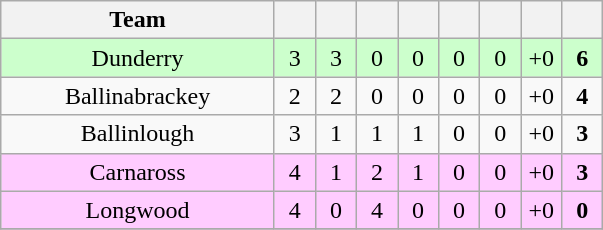<table class="wikitable" style="text-align:center">
<tr>
<th width="175">Team</th>
<th width="20"></th>
<th width="20"></th>
<th width="20"></th>
<th width="20"></th>
<th width="20"></th>
<th width="20"></th>
<th width="20"></th>
<th width="20"></th>
</tr>
<tr style="background:#cfc;">
<td>Dunderry</td>
<td>3</td>
<td>3</td>
<td>0</td>
<td>0</td>
<td>0</td>
<td>0</td>
<td>+0</td>
<td><strong>6</strong></td>
</tr>
<tr>
<td>Ballinabrackey</td>
<td>2</td>
<td>2</td>
<td>0</td>
<td>0</td>
<td>0</td>
<td>0</td>
<td>+0</td>
<td><strong>4</strong></td>
</tr>
<tr>
<td>Ballinlough</td>
<td>3</td>
<td>1</td>
<td>1</td>
<td>1</td>
<td>0</td>
<td>0</td>
<td>+0</td>
<td><strong>3</strong></td>
</tr>
<tr style="background:#fcf;">
<td>Carnaross</td>
<td>4</td>
<td>1</td>
<td>2</td>
<td>1</td>
<td>0</td>
<td>0</td>
<td>+0</td>
<td><strong>3</strong></td>
</tr>
<tr style="background:#fcf;">
<td>Longwood</td>
<td>4</td>
<td>0</td>
<td>4</td>
<td>0</td>
<td>0</td>
<td>0</td>
<td>+0</td>
<td><strong>0</strong></td>
</tr>
<tr>
</tr>
</table>
